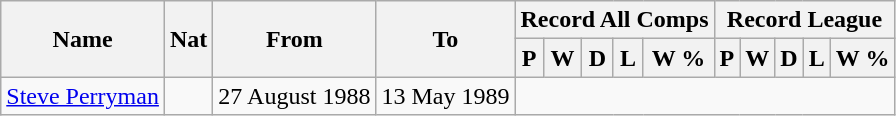<table style="text-align: center" class="wikitable">
<tr>
<th rowspan="2">Name</th>
<th rowspan="2">Nat</th>
<th rowspan="2">From</th>
<th rowspan="2">To</th>
<th colspan="5">Record All Comps</th>
<th colspan="5">Record League</th>
</tr>
<tr>
<th>P</th>
<th>W</th>
<th>D</th>
<th>L</th>
<th>W %</th>
<th>P</th>
<th>W</th>
<th>D</th>
<th>L</th>
<th>W %</th>
</tr>
<tr>
<td style="text-align:left;"><a href='#'>Steve Perryman</a></td>
<td></td>
<td style="text-align:left;">27 August 1988</td>
<td style="text-align:left;">13 May 1989<br>
</td>
</tr>
</table>
